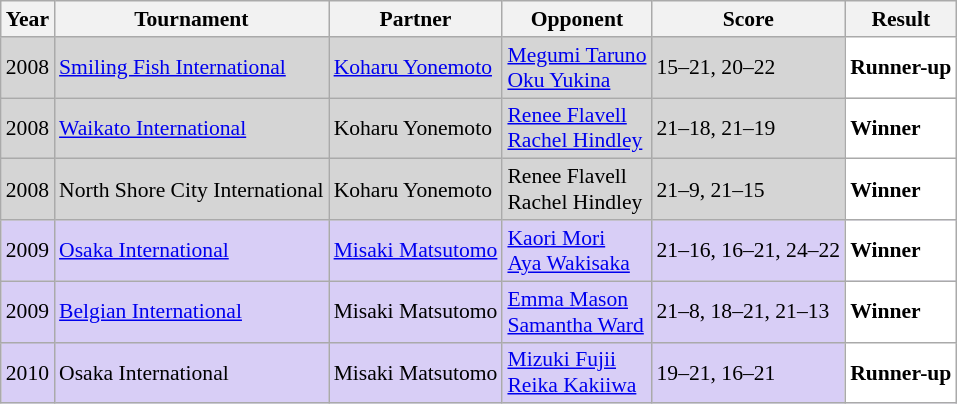<table class="sortable wikitable" style="font-size: 90%">
<tr>
<th>Year</th>
<th>Tournament</th>
<th>Partner</th>
<th>Opponent</th>
<th>Score</th>
<th>Result</th>
</tr>
<tr style="background:#D5D5D5">
<td align="center">2008</td>
<td align="left"><a href='#'>Smiling Fish International</a></td>
<td align="left"> <a href='#'>Koharu Yonemoto</a></td>
<td align="left"> <a href='#'>Megumi Taruno</a> <br>  <a href='#'>Oku Yukina</a></td>
<td align="left">15–21, 20–22</td>
<td style="text-align:left; background:white"> <strong>Runner-up</strong></td>
</tr>
<tr style="background:#D5D5D5">
<td align="center">2008</td>
<td align="left"><a href='#'>Waikato International</a></td>
<td align="left"> Koharu Yonemoto</td>
<td align="left"> <a href='#'>Renee Flavell</a> <br>  <a href='#'>Rachel Hindley</a></td>
<td align="left">21–18, 21–19</td>
<td style="text-align:left; background:white"> <strong>Winner</strong></td>
</tr>
<tr style="background:#D5D5D5">
<td align="center">2008</td>
<td align="left">North Shore City International</td>
<td align="left"> Koharu Yonemoto</td>
<td align="left"> Renee Flavell <br>  Rachel Hindley</td>
<td align="left">21–9, 21–15</td>
<td style="text-align:left; background:white"> <strong>Winner</strong></td>
</tr>
<tr style="background:#D8CEF6">
<td align="center">2009</td>
<td align="left"><a href='#'>Osaka International</a></td>
<td align="left"> <a href='#'>Misaki Matsutomo</a></td>
<td align="left"> <a href='#'>Kaori Mori</a> <br>  <a href='#'>Aya Wakisaka</a></td>
<td align="left">21–16, 16–21, 24–22</td>
<td style="text-align:left; background:white"> <strong>Winner</strong></td>
</tr>
<tr style="background:#D8CEF6">
<td align="center">2009</td>
<td align="left"><a href='#'>Belgian International</a></td>
<td align="left"> Misaki Matsutomo</td>
<td align="left"> <a href='#'>Emma Mason</a> <br>  <a href='#'>Samantha Ward</a></td>
<td align="left">21–8, 18–21, 21–13</td>
<td style="text-align:left; background:white"> <strong>Winner</strong></td>
</tr>
<tr style="background:#D8CEF6">
<td align="center">2010</td>
<td align="left">Osaka International</td>
<td align="left"> Misaki Matsutomo</td>
<td align="left"> <a href='#'>Mizuki Fujii</a> <br>  <a href='#'>Reika Kakiiwa</a></td>
<td align="left">19–21, 16–21</td>
<td style="text-align:left; background:white"> <strong>Runner-up</strong></td>
</tr>
</table>
